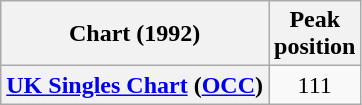<table class="wikitable plainrowheaders" style="text-align:center">
<tr>
<th>Chart (1992)</th>
<th>Peak<br>position</th>
</tr>
<tr>
<th scope="row"><a href='#'>UK Singles Chart</a> (<a href='#'>OCC</a>)</th>
<td>111</td>
</tr>
</table>
